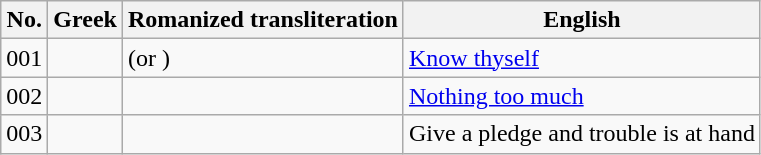<table class='wikitable'>
<tr>
<th>No.</th>
<th>Greek</th>
<th>Romanized transliteration</th>
<th>English</th>
</tr>
<tr>
<td>001</td>
<td></td>
<td> (or )</td>
<td><a href='#'>Know thyself</a></td>
</tr>
<tr>
<td>002</td>
<td></td>
<td></td>
<td><a href='#'>Nothing too much</a></td>
</tr>
<tr>
<td>003</td>
<td></td>
<td></td>
<td>Give a pledge and trouble is at hand</td>
</tr>
</table>
